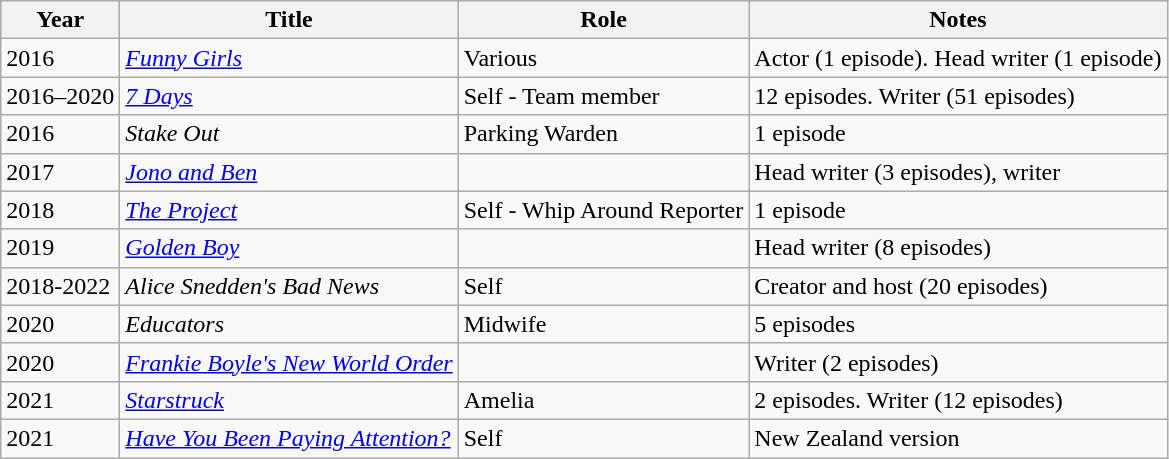<table class="wikitable sortable">
<tr>
<th>Year</th>
<th>Title</th>
<th>Role</th>
<th class="unsortable">Notes</th>
</tr>
<tr>
<td>2016</td>
<td><em><a href='#'>Funny Girls</a></em></td>
<td>Various</td>
<td>Actor (1 episode). Head writer (1 episode)</td>
</tr>
<tr>
<td>2016–2020</td>
<td><em><a href='#'>7 Days</a></em></td>
<td>Self - Team member</td>
<td>12 episodes. Writer (51 episodes)</td>
</tr>
<tr>
<td>2016</td>
<td><em>Stake Out</em></td>
<td>Parking Warden</td>
<td>1 episode</td>
</tr>
<tr>
<td>2017</td>
<td><em><a href='#'>Jono and Ben</a></em></td>
<td></td>
<td>Head writer (3 episodes), writer</td>
</tr>
<tr>
<td>2018</td>
<td><em><a href='#'>The Project</a></em></td>
<td>Self - Whip Around Reporter</td>
<td>1 episode</td>
</tr>
<tr>
<td>2019</td>
<td><em><a href='#'>Golden Boy</a></em></td>
<td></td>
<td>Head writer (8 episodes)</td>
</tr>
<tr>
<td>2018-2022</td>
<td><em>Alice Snedden's Bad News</em></td>
<td>Self</td>
<td>Creator and host (20 episodes)</td>
</tr>
<tr>
<td>2020</td>
<td><em>Educators</em></td>
<td>Midwife</td>
<td>5 episodes</td>
</tr>
<tr>
<td>2020</td>
<td><em><a href='#'>Frankie Boyle's New World Order</a></em></td>
<td></td>
<td>Writer (2 episodes)</td>
</tr>
<tr>
<td>2021</td>
<td><em><a href='#'>Starstruck</a></em></td>
<td>Amelia</td>
<td>2 episodes. Writer (12 episodes)</td>
</tr>
<tr>
<td>2021</td>
<td><em><a href='#'>Have You Been Paying Attention?</a></em></td>
<td>Self</td>
<td>New Zealand version</td>
</tr>
</table>
